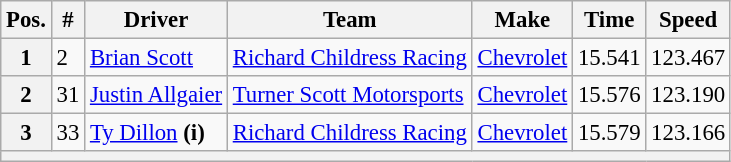<table class="wikitable" style="font-size:95%">
<tr>
<th>Pos.</th>
<th>#</th>
<th>Driver</th>
<th>Team</th>
<th>Make</th>
<th>Time</th>
<th>Speed</th>
</tr>
<tr>
<th>1</th>
<td>2</td>
<td><a href='#'>Brian Scott</a></td>
<td><a href='#'>Richard Childress Racing</a></td>
<td><a href='#'>Chevrolet</a></td>
<td>15.541</td>
<td>123.467</td>
</tr>
<tr>
<th>2</th>
<td>31</td>
<td><a href='#'>Justin Allgaier</a></td>
<td><a href='#'>Turner Scott Motorsports</a></td>
<td><a href='#'>Chevrolet</a></td>
<td>15.576</td>
<td>123.190</td>
</tr>
<tr>
<th>3</th>
<td>33</td>
<td><a href='#'>Ty Dillon</a> <strong>(i)</strong></td>
<td><a href='#'>Richard Childress Racing</a></td>
<td><a href='#'>Chevrolet</a></td>
<td>15.579</td>
<td>123.166</td>
</tr>
<tr>
<th colspan="7"></th>
</tr>
</table>
